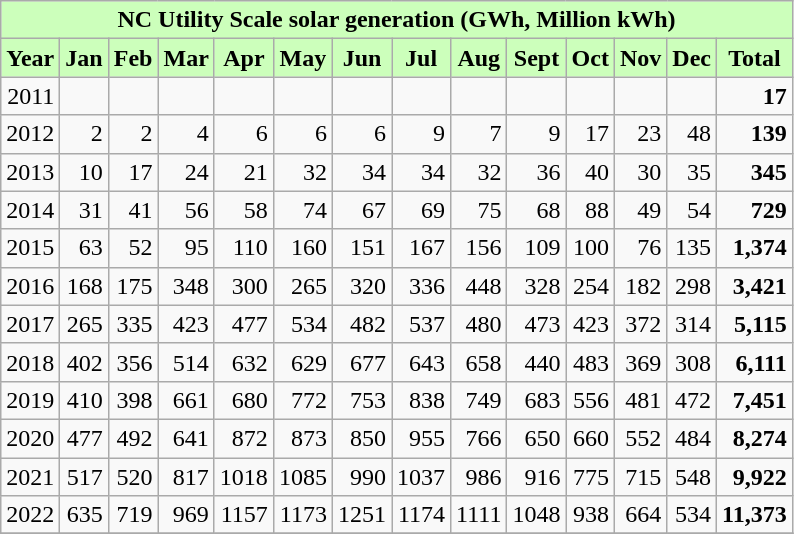<table class="wikitable" style="text-align:right;">
<tr>
<th colspan="14" style="background:#cfb;">NC Utility Scale solar generation (GWh, Million kWh)</th>
</tr>
<tr>
<th style="background:#cfb;">Year</th>
<th style="background:#cfb;">Jan</th>
<th style="background:#cfb;">Feb</th>
<th style="background:#cfb;">Mar</th>
<th style="background:#cfb;">Apr</th>
<th style="background:#cfb;">May</th>
<th style="background:#cfb;">Jun</th>
<th style="background:#cfb;">Jul</th>
<th style="background:#cfb;">Aug</th>
<th style="background:#cfb;">Sept</th>
<th style="background:#cfb;">Oct</th>
<th style="background:#cfb;">Nov</th>
<th style="background:#cfb;">Dec</th>
<th style="background:#cfb;">Total</th>
</tr>
<tr align=right>
<td>2011</td>
<td></td>
<td></td>
<td></td>
<td></td>
<td></td>
<td></td>
<td></td>
<td></td>
<td></td>
<td></td>
<td></td>
<td></td>
<td><strong>17</strong></td>
</tr>
<tr align=right>
<td>2012</td>
<td>2</td>
<td>2</td>
<td>4</td>
<td>6</td>
<td>6</td>
<td>6</td>
<td>9</td>
<td>7</td>
<td>9</td>
<td>17</td>
<td>23</td>
<td>48</td>
<td><strong>139</strong></td>
</tr>
<tr align=right>
<td>2013</td>
<td>10</td>
<td>17</td>
<td>24</td>
<td>21</td>
<td>32</td>
<td>34</td>
<td>34</td>
<td>32</td>
<td>36</td>
<td>40</td>
<td>30</td>
<td>35</td>
<td><strong>345</strong></td>
</tr>
<tr align=right>
<td>2014</td>
<td>31</td>
<td>41</td>
<td>56</td>
<td>58</td>
<td>74</td>
<td>67</td>
<td>69</td>
<td>75</td>
<td>68</td>
<td>88</td>
<td>49</td>
<td>54</td>
<td><strong>729</strong></td>
</tr>
<tr align=right>
<td>2015</td>
<td>63</td>
<td>52</td>
<td>95</td>
<td>110</td>
<td>160</td>
<td>151</td>
<td>167</td>
<td>156</td>
<td>109</td>
<td>100</td>
<td>76</td>
<td>135</td>
<td><strong>1,374</strong></td>
</tr>
<tr align=right>
<td>2016</td>
<td>168</td>
<td>175</td>
<td>348</td>
<td>300</td>
<td>265</td>
<td>320</td>
<td>336</td>
<td>448</td>
<td>328</td>
<td>254</td>
<td>182</td>
<td>298</td>
<td><strong>3,421</strong></td>
</tr>
<tr align=right>
<td>2017</td>
<td>265</td>
<td>335</td>
<td>423</td>
<td>477</td>
<td>534</td>
<td>482</td>
<td>537</td>
<td>480</td>
<td>473</td>
<td>423</td>
<td>372</td>
<td>314</td>
<td><strong>5,115</strong></td>
</tr>
<tr align=right>
<td>2018</td>
<td>402</td>
<td>356</td>
<td>514</td>
<td>632</td>
<td>629</td>
<td>677</td>
<td>643</td>
<td>658</td>
<td>440</td>
<td>483</td>
<td>369</td>
<td>308</td>
<td><strong>6,111</strong></td>
</tr>
<tr>
<td>2019</td>
<td>410</td>
<td>398</td>
<td>661</td>
<td>680</td>
<td>772</td>
<td>753</td>
<td>838</td>
<td>749</td>
<td>683</td>
<td>556</td>
<td>481</td>
<td>472</td>
<td><strong>7,451</strong></td>
</tr>
<tr>
<td>2020</td>
<td>477</td>
<td>492</td>
<td>641</td>
<td>872</td>
<td>873</td>
<td>850</td>
<td>955</td>
<td>766</td>
<td>650</td>
<td>660</td>
<td>552</td>
<td>484</td>
<td><strong>8,274</strong></td>
</tr>
<tr>
<td>2021</td>
<td>517</td>
<td>520</td>
<td>817</td>
<td>1018</td>
<td>1085</td>
<td>990</td>
<td>1037</td>
<td>986</td>
<td>916</td>
<td>775</td>
<td>715</td>
<td>548</td>
<td><strong>9,922</strong></td>
</tr>
<tr>
<td>2022</td>
<td>635</td>
<td>719</td>
<td>969</td>
<td>1157</td>
<td>1173</td>
<td>1251</td>
<td>1174</td>
<td>1111</td>
<td>1048</td>
<td>938</td>
<td>664</td>
<td>534</td>
<td><strong>11,373</strong></td>
</tr>
<tr |->
</tr>
</table>
